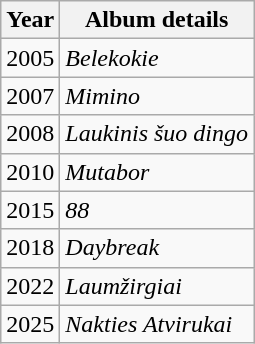<table class="wikitable">
<tr>
<th>Year</th>
<th>Album details</th>
</tr>
<tr>
<td align="center">2005</td>
<td><em>Belekokie</em></td>
</tr>
<tr>
<td align="center">2007</td>
<td><em>Mimino</em></td>
</tr>
<tr>
<td align="center">2008</td>
<td><em>Laukinis šuo dingo</em></td>
</tr>
<tr>
<td align="center">2010</td>
<td><em>Mutabor</em></td>
</tr>
<tr>
<td align="center">2015</td>
<td><em>88</em></td>
</tr>
<tr>
<td align="center">2018</td>
<td><em>Daybreak</em></td>
</tr>
<tr>
<td align="center">2022</td>
<td><em>Laumžirgiai</em></td>
</tr>
<tr>
<td align="center">2025</td>
<td><em>Nakties Atvirukai</em></td>
</tr>
</table>
